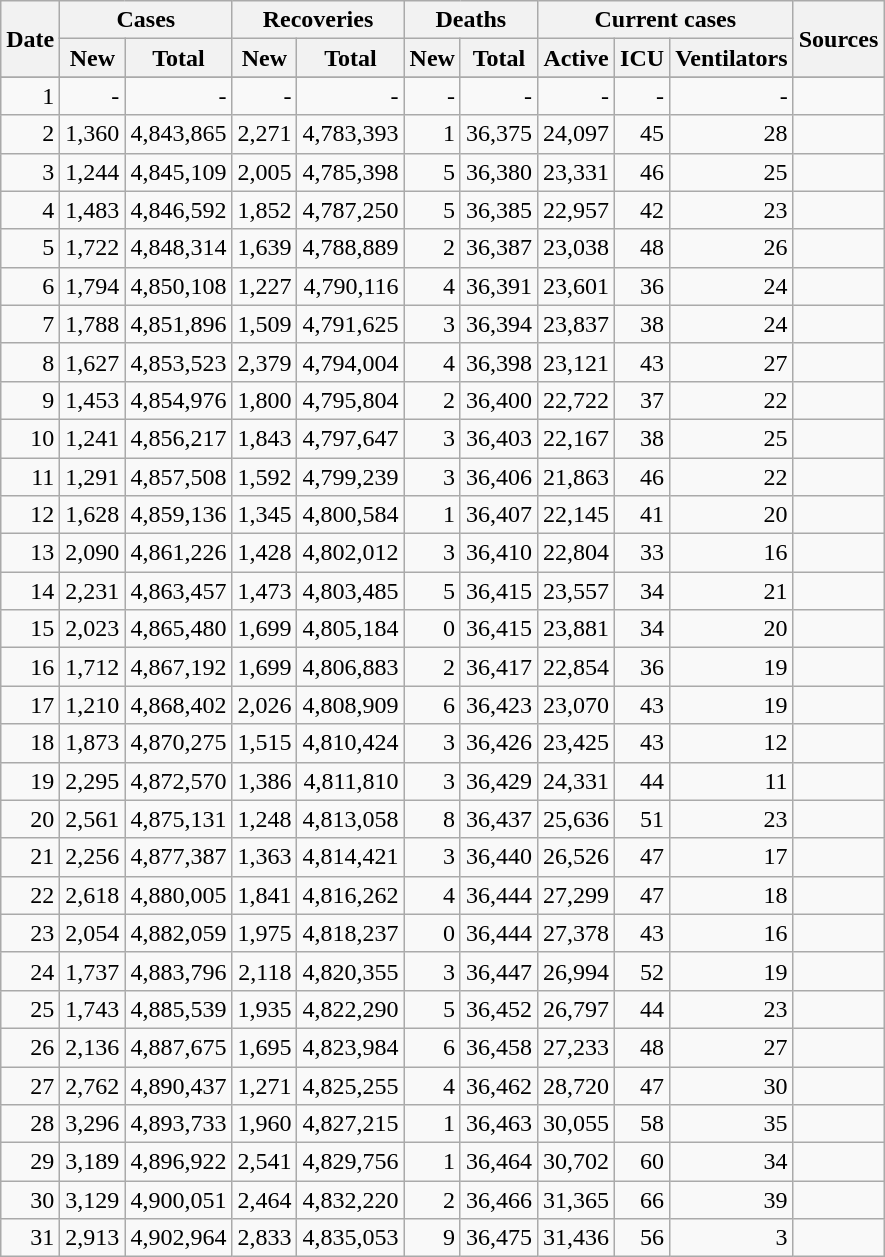<table class="wikitable sortable mw-collapsible mw-collapsed sticky-header-multi sort-under" style="text-align:right;">
<tr>
<th rowspan=2>Date</th>
<th colspan=2>Cases</th>
<th colspan=2>Recoveries</th>
<th colspan=2>Deaths</th>
<th colspan=3>Current cases</th>
<th rowspan=2 class="unsortable">Sources</th>
</tr>
<tr>
<th>New</th>
<th>Total</th>
<th>New</th>
<th>Total</th>
<th>New</th>
<th>Total</th>
<th>Active</th>
<th>ICU</th>
<th>Ventilators</th>
</tr>
<tr>
</tr>
<tr>
<td>1</td>
<td>-</td>
<td>-</td>
<td>-</td>
<td>-</td>
<td>-</td>
<td>-</td>
<td>-</td>
<td>-</td>
<td>-</td>
<td></td>
</tr>
<tr>
<td>2</td>
<td>1,360</td>
<td>4,843,865</td>
<td>2,271</td>
<td>4,783,393</td>
<td>1</td>
<td>36,375</td>
<td>24,097</td>
<td>45</td>
<td>28</td>
<td></td>
</tr>
<tr>
<td>3</td>
<td>1,244</td>
<td>4,845,109</td>
<td>2,005</td>
<td>4,785,398</td>
<td>5</td>
<td>36,380</td>
<td>23,331</td>
<td>46</td>
<td>25</td>
<td></td>
</tr>
<tr>
<td>4</td>
<td>1,483</td>
<td>4,846,592</td>
<td>1,852</td>
<td>4,787,250</td>
<td>5</td>
<td>36,385</td>
<td>22,957</td>
<td>42</td>
<td>23</td>
<td></td>
</tr>
<tr>
<td>5</td>
<td>1,722</td>
<td>4,848,314</td>
<td>1,639</td>
<td>4,788,889</td>
<td>2</td>
<td>36,387</td>
<td>23,038</td>
<td>48</td>
<td>26</td>
<td></td>
</tr>
<tr>
<td>6</td>
<td>1,794</td>
<td>4,850,108</td>
<td>1,227</td>
<td>4,790,116</td>
<td>4</td>
<td>36,391</td>
<td>23,601</td>
<td>36</td>
<td>24</td>
<td></td>
</tr>
<tr>
<td>7</td>
<td>1,788</td>
<td>4,851,896</td>
<td>1,509</td>
<td>4,791,625</td>
<td>3</td>
<td>36,394</td>
<td>23,837</td>
<td>38</td>
<td>24</td>
<td></td>
</tr>
<tr>
<td>8</td>
<td>1,627</td>
<td>4,853,523</td>
<td>2,379</td>
<td>4,794,004</td>
<td>4</td>
<td>36,398</td>
<td>23,121</td>
<td>43</td>
<td>27</td>
<td></td>
</tr>
<tr>
<td>9</td>
<td>1,453</td>
<td>4,854,976</td>
<td>1,800</td>
<td>4,795,804</td>
<td>2</td>
<td>36,400</td>
<td>22,722</td>
<td>37</td>
<td>22</td>
<td></td>
</tr>
<tr>
<td>10</td>
<td>1,241</td>
<td>4,856,217</td>
<td>1,843</td>
<td>4,797,647</td>
<td>3</td>
<td>36,403</td>
<td>22,167</td>
<td>38</td>
<td>25</td>
<td></td>
</tr>
<tr>
<td>11</td>
<td>1,291</td>
<td>4,857,508</td>
<td>1,592</td>
<td>4,799,239</td>
<td>3</td>
<td>36,406</td>
<td>21,863</td>
<td>46</td>
<td>22</td>
<td></td>
</tr>
<tr>
<td>12</td>
<td>1,628</td>
<td>4,859,136</td>
<td>1,345</td>
<td>4,800,584</td>
<td>1</td>
<td>36,407</td>
<td>22,145</td>
<td>41</td>
<td>20</td>
<td></td>
</tr>
<tr>
<td>13</td>
<td>2,090</td>
<td>4,861,226</td>
<td>1,428</td>
<td>4,802,012</td>
<td>3</td>
<td>36,410</td>
<td>22,804</td>
<td>33</td>
<td>16</td>
<td></td>
</tr>
<tr>
<td>14</td>
<td>2,231</td>
<td>4,863,457</td>
<td>1,473</td>
<td>4,803,485</td>
<td>5</td>
<td>36,415</td>
<td>23,557</td>
<td>34</td>
<td>21</td>
<td></td>
</tr>
<tr>
<td>15</td>
<td>2,023</td>
<td>4,865,480</td>
<td>1,699</td>
<td>4,805,184</td>
<td>0</td>
<td>36,415</td>
<td>23,881</td>
<td>34</td>
<td>20</td>
<td></td>
</tr>
<tr>
<td>16</td>
<td>1,712</td>
<td>4,867,192</td>
<td>1,699</td>
<td>4,806,883</td>
<td>2</td>
<td>36,417</td>
<td>22,854</td>
<td>36</td>
<td>19</td>
<td></td>
</tr>
<tr>
<td>17</td>
<td>1,210</td>
<td>4,868,402</td>
<td>2,026</td>
<td>4,808,909</td>
<td>6</td>
<td>36,423</td>
<td>23,070</td>
<td>43</td>
<td>19</td>
<td></td>
</tr>
<tr>
<td>18</td>
<td>1,873</td>
<td>4,870,275</td>
<td>1,515</td>
<td>4,810,424</td>
<td>3</td>
<td>36,426</td>
<td>23,425</td>
<td>43</td>
<td>12</td>
<td></td>
</tr>
<tr>
<td>19</td>
<td>2,295</td>
<td>4,872,570</td>
<td>1,386</td>
<td>4,811,810</td>
<td>3</td>
<td>36,429</td>
<td>24,331</td>
<td>44</td>
<td>11</td>
<td></td>
</tr>
<tr>
<td>20</td>
<td>2,561</td>
<td>4,875,131</td>
<td>1,248</td>
<td>4,813,058</td>
<td>8</td>
<td>36,437</td>
<td>25,636</td>
<td>51</td>
<td>23</td>
<td></td>
</tr>
<tr>
<td>21</td>
<td>2,256</td>
<td>4,877,387</td>
<td>1,363</td>
<td>4,814,421</td>
<td>3</td>
<td>36,440</td>
<td>26,526</td>
<td>47</td>
<td>17</td>
<td></td>
</tr>
<tr>
<td>22</td>
<td>2,618</td>
<td>4,880,005</td>
<td>1,841</td>
<td>4,816,262</td>
<td>4</td>
<td>36,444</td>
<td>27,299</td>
<td>47</td>
<td>18</td>
<td></td>
</tr>
<tr>
<td>23</td>
<td>2,054</td>
<td>4,882,059</td>
<td>1,975</td>
<td>4,818,237</td>
<td>0</td>
<td>36,444</td>
<td>27,378</td>
<td>43</td>
<td>16</td>
<td></td>
</tr>
<tr>
<td>24</td>
<td>1,737</td>
<td>4,883,796</td>
<td>2,118</td>
<td>4,820,355</td>
<td>3</td>
<td>36,447</td>
<td>26,994</td>
<td>52</td>
<td>19</td>
<td></td>
</tr>
<tr>
<td>25</td>
<td>1,743</td>
<td>4,885,539</td>
<td>1,935</td>
<td>4,822,290</td>
<td>5</td>
<td>36,452</td>
<td>26,797</td>
<td>44</td>
<td>23</td>
<td></td>
</tr>
<tr>
<td>26</td>
<td>2,136</td>
<td>4,887,675</td>
<td>1,695</td>
<td>4,823,984</td>
<td>6</td>
<td>36,458</td>
<td>27,233</td>
<td>48</td>
<td>27</td>
<td></td>
</tr>
<tr>
<td>27</td>
<td>2,762</td>
<td>4,890,437</td>
<td>1,271</td>
<td>4,825,255</td>
<td>4</td>
<td>36,462</td>
<td>28,720</td>
<td>47</td>
<td>30</td>
<td></td>
</tr>
<tr>
<td>28</td>
<td>3,296</td>
<td>4,893,733</td>
<td>1,960</td>
<td>4,827,215</td>
<td>1</td>
<td>36,463</td>
<td>30,055</td>
<td>58</td>
<td>35</td>
<td></td>
</tr>
<tr>
<td>29</td>
<td>3,189</td>
<td>4,896,922</td>
<td>2,541</td>
<td>4,829,756</td>
<td>1</td>
<td>36,464</td>
<td>30,702</td>
<td>60</td>
<td>34</td>
<td></td>
</tr>
<tr>
<td>30</td>
<td>3,129</td>
<td>4,900,051</td>
<td>2,464</td>
<td>4,832,220</td>
<td>2</td>
<td>36,466</td>
<td>31,365</td>
<td>66</td>
<td>39</td>
<td></td>
</tr>
<tr>
<td>31</td>
<td>2,913</td>
<td>4,902,964</td>
<td>2,833</td>
<td>4,835,053</td>
<td>9</td>
<td>36,475</td>
<td>31,436</td>
<td>56</td>
<td>3</td>
<td></td>
</tr>
</table>
